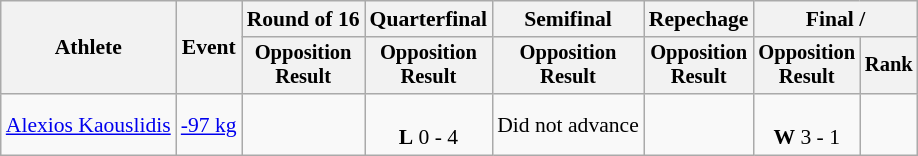<table class="wikitable" style="font-size:90%;">
<tr>
<th rowspan=2>Athlete</th>
<th rowspan=2>Event</th>
<th>Round of 16</th>
<th>Quarterfinal</th>
<th>Semifinal</th>
<th>Repechage</th>
<th colspan=2>Final / </th>
</tr>
<tr style="font-size: 95%">
<th>Opposition<br>Result</th>
<th>Opposition<br>Result</th>
<th>Opposition<br>Result</th>
<th>Opposition<br>Result</th>
<th>Opposition<br>Result</th>
<th>Rank</th>
</tr>
<tr align=center>
<td align=left><a href='#'>Alexios Kaouslidis</a></td>
<td align=left><a href='#'>-97 kg</a></td>
<td></td>
<td><br><strong>L</strong> 0 - 4</td>
<td>Did not advance</td>
<td></td>
<td><br><strong>W</strong> 3 - 1</td>
<td></td>
</tr>
</table>
